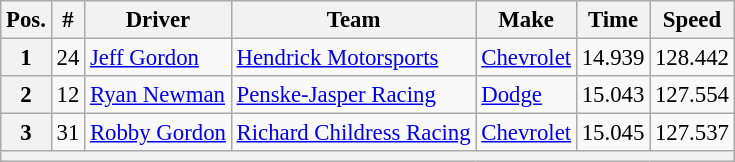<table class="wikitable" style="font-size:95%">
<tr>
<th>Pos.</th>
<th>#</th>
<th>Driver</th>
<th>Team</th>
<th>Make</th>
<th>Time</th>
<th>Speed</th>
</tr>
<tr>
<th>1</th>
<td>24</td>
<td><a href='#'>Jeff Gordon</a></td>
<td><a href='#'>Hendrick Motorsports</a></td>
<td><a href='#'>Chevrolet</a></td>
<td>14.939</td>
<td>128.442</td>
</tr>
<tr>
<th>2</th>
<td>12</td>
<td><a href='#'>Ryan Newman</a></td>
<td><a href='#'>Penske-Jasper Racing</a></td>
<td><a href='#'>Dodge</a></td>
<td>15.043</td>
<td>127.554</td>
</tr>
<tr>
<th>3</th>
<td>31</td>
<td><a href='#'>Robby Gordon</a></td>
<td><a href='#'>Richard Childress Racing</a></td>
<td><a href='#'>Chevrolet</a></td>
<td>15.045</td>
<td>127.537</td>
</tr>
<tr>
<th colspan="7"></th>
</tr>
</table>
